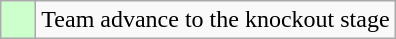<table class="wikitable">
<tr>
<td style="background:#ccffcc;">    </td>
<td>Team advance to the knockout stage</td>
</tr>
</table>
